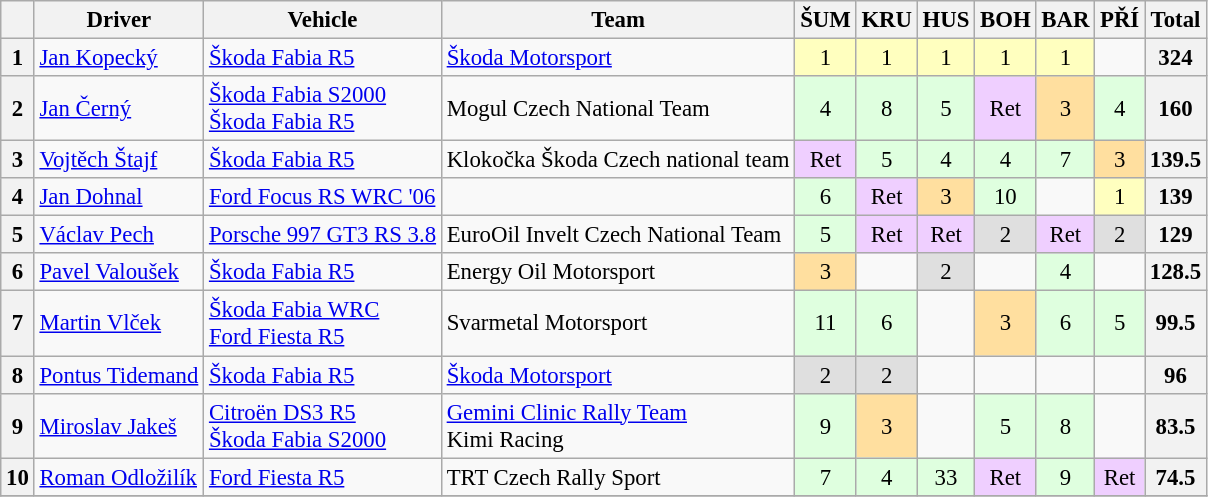<table class="wikitable" style="font-size: 95%; text-align: center;">
<tr>
<th></th>
<th>Driver</th>
<th>Vehicle</th>
<th>Team</th>
<th>ŠUM</th>
<th>KRU</th>
<th>HUS</th>
<th>BOH</th>
<th>BAR</th>
<th>PŘÍ</th>
<th>Total</th>
</tr>
<tr>
<th>1</th>
<td align=left> <a href='#'>Jan Kopecký</a></td>
<td align=left><a href='#'>Škoda Fabia R5</a></td>
<td align=left><a href='#'>Škoda Motorsport</a></td>
<td style="background:#FFFFBF;">1</td>
<td style="background:#FFFFBF;">1</td>
<td style="background:#FFFFBF;">1</td>
<td style="background:#FFFFBF;">1</td>
<td style="background:#FFFFBF;">1</td>
<td></td>
<th>324</th>
</tr>
<tr>
<th>2</th>
<td align=left> <a href='#'>Jan Černý</a></td>
<td align=left><a href='#'>Škoda Fabia S2000</a><br> <a href='#'>Škoda Fabia R5</a></td>
<td align=left>Mogul Czech National Team</td>
<td style="background:#DFFFDF;">4</td>
<td style="background:#DFFFDF;">8</td>
<td style="background:#DFFFDF;">5</td>
<td style="background:#EFCFFF;">Ret</td>
<td style="background:#FFDF9F;">3</td>
<td style="background:#DFFFDF;">4</td>
<th>160</th>
</tr>
<tr>
<th>3</th>
<td align=left> <a href='#'>Vojtěch Štajf</a></td>
<td align=left><a href='#'>Škoda Fabia R5</a></td>
<td align=left>Klokočka Škoda Czech national team</td>
<td style="background:#EFCFFF;">Ret</td>
<td style="background:#DFFFDF;">5</td>
<td style="background:#DFFFDF;">4</td>
<td style="background:#DFFFDF;">4</td>
<td style="background:#DFFFDF;">7</td>
<td style="background:#FFDF9F;">3</td>
<th>139.5</th>
</tr>
<tr>
<th>4</th>
<td align=left> <a href='#'>Jan Dohnal</a></td>
<td align=left><a href='#'>Ford Focus RS WRC '06</a></td>
<td align=left></td>
<td style="background:#DFFFDF;">6</td>
<td style="background:#EFCFFF;">Ret</td>
<td style="background:#FFDF9F;">3</td>
<td style="background:#DFFFDF;">10</td>
<td></td>
<td style="background:#FFFFBF;">1</td>
<th>139</th>
</tr>
<tr>
<th>5</th>
<td align=left> <a href='#'>Václav Pech</a></td>
<td align=left><a href='#'>Porsche 997 GT3 RS 3.8</a></td>
<td align=left>EuroOil Invelt Czech National Team</td>
<td style="background:#DFFFDF;">5</td>
<td style="background:#EFCFFF;">Ret</td>
<td style="background:#EFCFFF;">Ret</td>
<td style="background:#DFDFDF;">2</td>
<td style="background:#EFCFFF;">Ret</td>
<td style="background:#DFDFDF;">2</td>
<th>129</th>
</tr>
<tr>
<th>6</th>
<td align=left> <a href='#'>Pavel Valoušek</a></td>
<td align=left><a href='#'>Škoda Fabia R5</a></td>
<td align=left>Energy Oil Motorsport</td>
<td style="background:#FFDF9F;">3</td>
<td></td>
<td style="background:#DFDFDF;">2</td>
<td></td>
<td style="background:#DFFFDF;">4</td>
<td></td>
<th>128.5</th>
</tr>
<tr>
<th>7</th>
<td align=left> <a href='#'>Martin Vlček</a></td>
<td align=left><a href='#'>Škoda Fabia WRC</a><br> <a href='#'>Ford Fiesta R5</a></td>
<td align=left>Svarmetal Motorsport</td>
<td style="background:#DFFFDF;">11</td>
<td style="background:#DFFFDF;">6</td>
<td></td>
<td style="background:#FFDF9F;">3</td>
<td style="background:#DFFFDF;">6</td>
<td style="background:#DFFFDF;">5</td>
<th>99.5</th>
</tr>
<tr>
<th>8</th>
<td align=left> <a href='#'>Pontus Tidemand</a></td>
<td align=left><a href='#'>Škoda Fabia R5</a></td>
<td align=left><a href='#'>Škoda Motorsport</a></td>
<td style="background:#DFDFDF;">2</td>
<td style="background:#DFDFDF;">2</td>
<td></td>
<td></td>
<td></td>
<td></td>
<th>96</th>
</tr>
<tr>
<th>9</th>
<td align=left> <a href='#'>Miroslav Jakeš</a></td>
<td align=left><a href='#'>Citroën DS3 R5</a> <br> <a href='#'>Škoda Fabia S2000</a></td>
<td align=left><a href='#'>Gemini Clinic Rally Team</a> <br> Kimi Racing</td>
<td style="background:#DFFFDF;">9</td>
<td style="background:#FFDF9F;">3</td>
<td></td>
<td style="background:#DFFFDF;">5</td>
<td style="background:#DFFFDF;">8</td>
<td></td>
<th>83.5</th>
</tr>
<tr>
<th>10</th>
<td align=left> <a href='#'>Roman Odložilík</a></td>
<td align=left><a href='#'>Ford Fiesta R5</a></td>
<td align=left>TRT Czech Rally Sport</td>
<td style="background:#DFFFDF;">7</td>
<td style="background:#DFFFDF;">4</td>
<td style="background:#DFFFDF;">33</td>
<td style="background:#EFCFFF;">Ret</td>
<td style="background:#DFFFDF;">9</td>
<td style="background:#EFCFFF;">Ret</td>
<th>74.5</th>
</tr>
<tr>
</tr>
</table>
